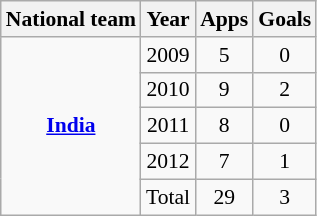<table class="wikitable" style="font-size:90%; text-align: center;">
<tr>
<th>National team</th>
<th>Year</th>
<th>Apps</th>
<th>Goals</th>
</tr>
<tr>
<td rowspan=5><strong><a href='#'>India</a></strong></td>
<td>2009</td>
<td>5</td>
<td>0</td>
</tr>
<tr>
<td>2010</td>
<td>9</td>
<td>2</td>
</tr>
<tr>
<td>2011</td>
<td>8</td>
<td>0</td>
</tr>
<tr>
<td>2012</td>
<td>7</td>
<td>1</td>
</tr>
<tr>
<td>Total</td>
<td>29</td>
<td>3</td>
</tr>
</table>
